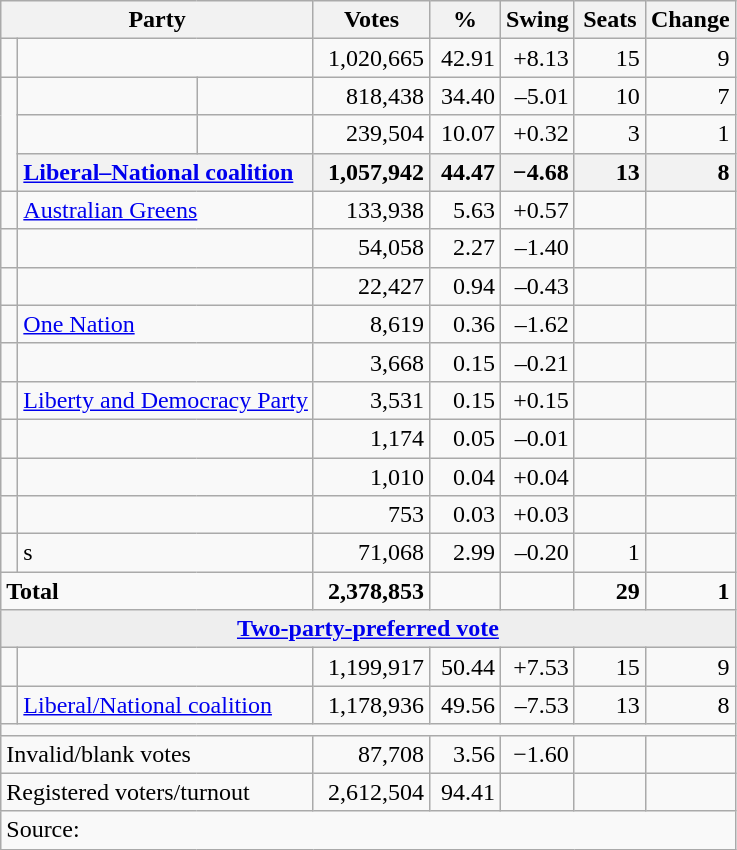<table class="wikitable">
<tr>
<th colspan="3" style="width:200px"><strong>Party</strong></th>
<th style="width:70px; text-align:center;"><strong>Votes</strong></th>
<th style="width:40px; text-align:center;"><strong>%</strong></th>
<th style="width:40px; text-align:center;"><strong>Swing</strong></th>
<th style="width:40px; text-align:center;"><strong>Seats</strong></th>
<th style="width:40px; text-align:center;"><strong>Change</strong></th>
</tr>
<tr>
<td> </td>
<td colspan=2></td>
<td align=right>1,020,665</td>
<td align=right>42.91</td>
<td align=right>+8.13</td>
<td align=right>15</td>
<td align=right> 9</td>
</tr>
<tr>
<td rowspan="3"></td>
<td> </td>
<td></td>
<td align=right>818,438</td>
<td align=right>34.40</td>
<td align=right>–5.01</td>
<td align=right>10</td>
<td align=right> 7</td>
</tr>
<tr>
<td> </td>
<td></td>
<td align=right>239,504</td>
<td align=right>10.07</td>
<td align=right>+0.32</td>
<td align=right>3</td>
<td align=right> 1</td>
</tr>
<tr>
<th colspan=2  style="text-align:left;"><a href='#'>Liberal–National coalition</a></th>
<th style="text-align:right;">1,057,942</th>
<th style="text-align:right;">44.47</th>
<th style="text-align:right;">−4.68</th>
<th style="text-align:right;">13</th>
<th style="text-align:right;"> 8</th>
</tr>
<tr>
<td> </td>
<td colspan=2><a href='#'>Australian Greens</a></td>
<td align="right">133,938</td>
<td align="right">5.63</td>
<td align="right">+0.57</td>
<td align="right"></td>
<td align="right"></td>
</tr>
<tr>
<td> </td>
<td colspan=2></td>
<td align="right">54,058</td>
<td align="right">2.27</td>
<td align="right">–1.40</td>
<td align="right"></td>
<td align="right"></td>
</tr>
<tr>
<td> </td>
<td colspan=2></td>
<td align="right">22,427</td>
<td align="right">0.94</td>
<td align="right">–0.43</td>
<td align="right"></td>
<td align="right"></td>
</tr>
<tr>
<td> </td>
<td colspan=2><a href='#'>One Nation</a></td>
<td align="right">8,619</td>
<td align="right">0.36</td>
<td align="right">–1.62</td>
<td align="right"></td>
<td align="right"></td>
</tr>
<tr>
<td> </td>
<td colspan=2></td>
<td align="right">3,668</td>
<td align="right">0.15</td>
<td align="right">–0.21</td>
<td align="right"></td>
<td align="right"></td>
</tr>
<tr>
<td> </td>
<td colspan=2><a href='#'>Liberty and Democracy Party</a></td>
<td align="right">3,531</td>
<td align="right">0.15</td>
<td align="right">+0.15</td>
<td align="right"></td>
<td align="right"></td>
</tr>
<tr>
<td> </td>
<td colspan=2></td>
<td align="right">1,174</td>
<td align="right">0.05</td>
<td align="right">–0.01</td>
<td align="right"></td>
<td align="right"></td>
</tr>
<tr>
<td> </td>
<td colspan=2></td>
<td align="right">1,010</td>
<td align="right">0.04</td>
<td align="right">+0.04</td>
<td align="right"></td>
<td align="right"></td>
</tr>
<tr>
<td> </td>
<td colspan=2></td>
<td align="right">753</td>
<td align="right">0.03</td>
<td align="right">+0.03</td>
<td align="right"></td>
<td align="right"></td>
</tr>
<tr>
<td> </td>
<td colspan=2>s</td>
<td align="right">71,068</td>
<td align="right">2.99</td>
<td align="right">–0.20</td>
<td align="right">1</td>
<td align="right"></td>
</tr>
<tr>
<td colspan="3"><strong>Total</strong></td>
<td align="right"><strong>2,378,853</strong></td>
<td align="right"><strong> </strong></td>
<td align="right"><strong> </strong></td>
<td align="right"><strong>29</strong></td>
<td align="right"><strong> 1</strong></td>
</tr>
<tr>
<td colspan="8" style="text-align:center; background:#eee;"><strong><a href='#'>Two-party-preferred vote</a></strong></td>
</tr>
<tr>
<td> </td>
<td colspan=2></td>
<td align=right>1,199,917</td>
<td align="right">50.44</td>
<td align="right">+7.53</td>
<td align="right">15</td>
<td align="right"> 9</td>
</tr>
<tr>
<td> </td>
<td colspan=2><a href='#'>Liberal/National coalition</a></td>
<td align="right">1,178,936</td>
<td align="right">49.56</td>
<td align="right">–7.53</td>
<td align="right">13</td>
<td align="right"> 8</td>
</tr>
<tr>
<td colspan=8></td>
</tr>
<tr>
<td colspan=3 align=left>Invalid/blank votes</td>
<td align=right>87,708</td>
<td align=right>3.56</td>
<td align=right>−1.60</td>
<td></td>
<td></td>
</tr>
<tr>
<td colspan=3 align=left>Registered voters/turnout</td>
<td align=right>2,612,504</td>
<td align=right>94.41</td>
<td></td>
<td></td>
<td></td>
</tr>
<tr>
<td colspan=8 align=left>Source: </td>
</tr>
</table>
